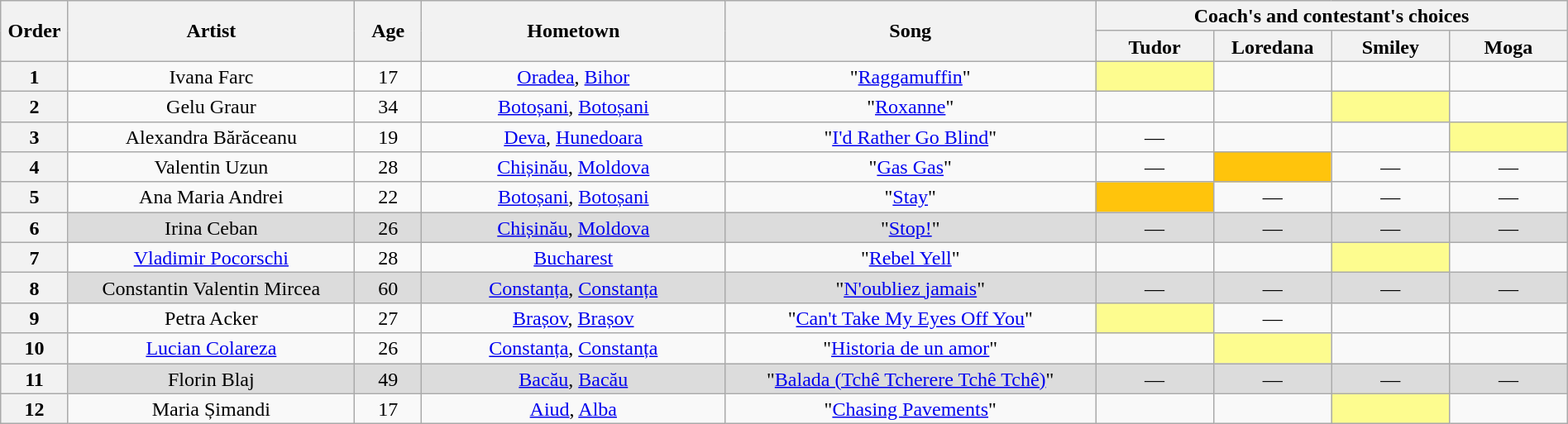<table class="wikitable" style="text-align:center; line-height:17px; width:100%;">
<tr>
<th scope="col" rowspan="2" style="width:04%;">Order</th>
<th scope="col" rowspan="2" style="width:17%;">Artist</th>
<th scope="col" rowspan="2" style="width:04%;">Age</th>
<th scope="col" rowspan="2" style="width:18%;">Hometown</th>
<th scope="col" rowspan="2" style="width:22%;">Song</th>
<th scope="col" colspan="4" style="width:24%;">Coach's and contestant's choices</th>
</tr>
<tr>
<th style="width:07%;">Tudor</th>
<th style="width:07%;">Loredana</th>
<th style="width:07%;">Smiley</th>
<th style="width:07%;">Moga</th>
</tr>
<tr>
<th>1</th>
<td>Ivana Farc</td>
<td>17</td>
<td><a href='#'>Oradea</a>, <a href='#'>Bihor</a></td>
<td>"<a href='#'>Raggamuffin</a>"</td>
<td style="background:#FDFC8F;"><strong></strong></td>
<td><strong></strong></td>
<td><strong></strong></td>
<td><strong></strong></td>
</tr>
<tr>
<th>2</th>
<td>Gelu Graur</td>
<td>34</td>
<td><a href='#'>Botoșani</a>, <a href='#'>Botoșani</a></td>
<td>"<a href='#'>Roxanne</a>"</td>
<td><strong></strong></td>
<td><strong></strong></td>
<td style="background:#FDFC8F;"><strong></strong></td>
<td><strong></strong></td>
</tr>
<tr>
<th>3</th>
<td>Alexandra Bărăceanu</td>
<td>19</td>
<td><a href='#'>Deva</a>, <a href='#'>Hunedoara</a></td>
<td>"<a href='#'>I'd Rather Go Blind</a>"</td>
<td>—</td>
<td><strong></strong></td>
<td><strong></strong></td>
<td style="background:#FDFC8F;"><strong></strong></td>
</tr>
<tr>
<th>4</th>
<td>Valentin Uzun</td>
<td>28</td>
<td><a href='#'>Chișinău</a>, <a href='#'>Moldova</a></td>
<td>"<a href='#'>Gas Gas</a>"</td>
<td>—</td>
<td style="background:#FFC40C;"><strong></strong></td>
<td>—</td>
<td>—</td>
</tr>
<tr>
<th>5</th>
<td>Ana Maria Andrei</td>
<td>22</td>
<td><a href='#'>Botoșani</a>, <a href='#'>Botoșani</a></td>
<td>"<a href='#'>Stay</a>"</td>
<td style="background:#FFC40C;"><strong></strong></td>
<td>—</td>
<td>—</td>
<td>—</td>
</tr>
<tr style="background:#DCDCDC;">
<th>6</th>
<td>Irina Ceban</td>
<td>26</td>
<td><a href='#'>Chișinău</a>, <a href='#'>Moldova</a></td>
<td>"<a href='#'>Stop!</a>"</td>
<td>—</td>
<td>—</td>
<td>—</td>
<td>—</td>
</tr>
<tr>
<th>7</th>
<td><a href='#'>Vladimir Pocorschi</a></td>
<td>28</td>
<td><a href='#'>Bucharest</a></td>
<td>"<a href='#'>Rebel Yell</a>"</td>
<td><strong></strong></td>
<td><strong></strong></td>
<td style="background:#FDFC8F;"><strong></strong></td>
<td><strong></strong></td>
</tr>
<tr style="background:#DCDCDC;">
<th>8</th>
<td>Constantin Valentin Mircea</td>
<td>60</td>
<td><a href='#'>Constanța</a>, <a href='#'>Constanța</a></td>
<td>"<a href='#'>N'oubliez jamais</a>"</td>
<td>—</td>
<td>—</td>
<td>—</td>
<td>—</td>
</tr>
<tr>
<th>9</th>
<td>Petra Acker</td>
<td>27</td>
<td><a href='#'>Brașov</a>, <a href='#'>Brașov</a></td>
<td>"<a href='#'>Can't Take My Eyes Off You</a>"</td>
<td style="background:#FDFC8F;"><strong></strong></td>
<td>—</td>
<td><strong></strong></td>
<td><strong></strong></td>
</tr>
<tr>
<th>10</th>
<td><a href='#'>Lucian Colareza</a></td>
<td>26</td>
<td><a href='#'>Constanța</a>, <a href='#'>Constanța</a></td>
<td>"<a href='#'>Historia de un amor</a>"</td>
<td><strong></strong></td>
<td style="background:#FDFC8F;"><strong></strong></td>
<td><strong></strong></td>
<td><strong></strong></td>
</tr>
<tr style="background:#DCDCDC;">
<th>11</th>
<td>Florin Blaj</td>
<td>49</td>
<td><a href='#'>Bacău</a>, <a href='#'>Bacău</a></td>
<td>"<a href='#'>Balada (Tchê Tcherere Tchê Tchê)</a>"</td>
<td>—</td>
<td>—</td>
<td>—</td>
<td>—</td>
</tr>
<tr>
<th>12</th>
<td>Maria Șimandi</td>
<td>17</td>
<td><a href='#'>Aiud</a>, <a href='#'>Alba</a></td>
<td>"<a href='#'>Chasing Pavements</a>"</td>
<td><strong></strong></td>
<td><strong></strong></td>
<td style="background:#FDFC8F;"><strong></strong></td>
<td><strong></strong></td>
</tr>
</table>
